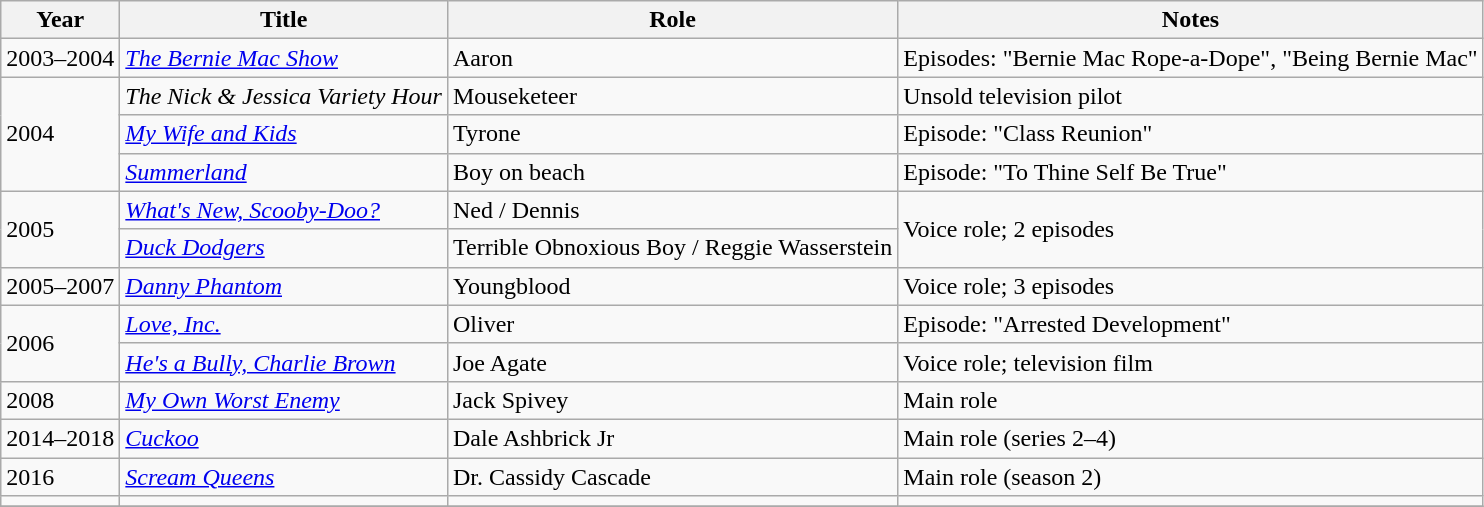<table class="wikitable sortable">
<tr>
<th>Year</th>
<th>Title</th>
<th>Role</th>
<th class="unsortable">Notes</th>
</tr>
<tr>
<td>2003–2004</td>
<td><em><a href='#'>The Bernie Mac Show</a></em></td>
<td>Aaron</td>
<td>Episodes: "Bernie Mac Rope-a-Dope", "Being Bernie Mac"</td>
</tr>
<tr>
<td rowspan="3">2004</td>
<td><em>The Nick & Jessica Variety Hour</em></td>
<td>Mouseketeer</td>
<td>Unsold television pilot</td>
</tr>
<tr>
<td><em><a href='#'>My Wife and Kids</a></em></td>
<td>Tyrone</td>
<td>Episode: "Class Reunion"</td>
</tr>
<tr>
<td><em><a href='#'>Summerland</a></em></td>
<td>Boy on beach</td>
<td>Episode: "To Thine Self Be True"</td>
</tr>
<tr>
<td rowspan="2">2005</td>
<td><em><a href='#'>What's New, Scooby-Doo?</a></em></td>
<td>Ned / Dennis</td>
<td rowspan="2">Voice role; 2 episodes</td>
</tr>
<tr>
<td><em><a href='#'>Duck Dodgers</a></em></td>
<td>Terrible Obnoxious Boy / Reggie Wasserstein</td>
</tr>
<tr>
<td>2005–2007</td>
<td><em><a href='#'>Danny Phantom</a></em></td>
<td>Youngblood</td>
<td>Voice role; 3 episodes</td>
</tr>
<tr>
<td rowspan="2">2006</td>
<td><em><a href='#'>Love, Inc.</a></em></td>
<td>Oliver</td>
<td>Episode: "Arrested Development"</td>
</tr>
<tr>
<td><em><a href='#'>He's a Bully, Charlie Brown</a></em></td>
<td>Joe Agate</td>
<td>Voice role; television film</td>
</tr>
<tr>
<td>2008</td>
<td><em><a href='#'>My Own Worst Enemy</a></em></td>
<td>Jack Spivey</td>
<td>Main role</td>
</tr>
<tr>
<td>2014–2018</td>
<td><em><a href='#'>Cuckoo</a></em></td>
<td>Dale Ashbrick Jr</td>
<td>Main role (series 2–4)</td>
</tr>
<tr>
<td>2016</td>
<td><em><a href='#'>Scream Queens</a></em></td>
<td>Dr. Cassidy Cascade</td>
<td>Main role (season 2)</td>
</tr>
<tr>
<td></td>
<td></td>
<td></td>
<td></td>
</tr>
<tr>
</tr>
</table>
